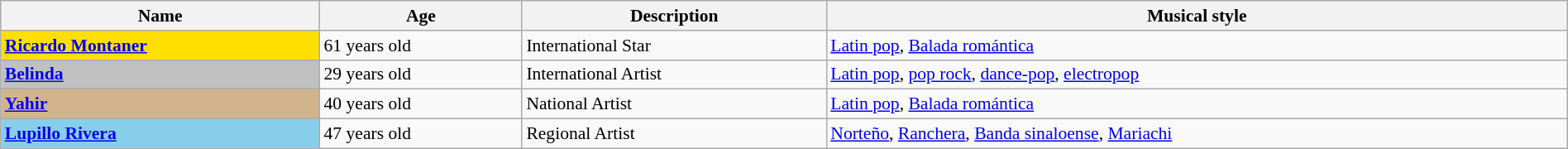<table class="wikitable" style="font-size:90%; width:100%">
<tr>
<th>Name</th>
<th>Age</th>
<th>Description</th>
<th>Musical style</th>
</tr>
<tr>
<td style="background:#FFDF00"><strong><a href='#'>Ricardo Montaner</a></strong></td>
<td>61 years old</td>
<td>International Star</td>
<td><a href='#'>Latin pop</a>, <a href='#'>Balada romántica</a></td>
</tr>
<tr>
<td style="background:silver"><strong><a href='#'>Belinda</a></strong></td>
<td>29 years old</td>
<td>International Artist</td>
<td><a href='#'>Latin pop</a>, <a href='#'>pop rock</a>, <a href='#'>dance-pop</a>, <a href='#'>electropop</a></td>
</tr>
<tr>
<td style="background:tan"><strong><a href='#'>Yahir</a></strong></td>
<td>40 years old</td>
<td>National Artist</td>
<td><a href='#'>Latin pop</a>, <a href='#'>Balada romántica</a></td>
</tr>
<tr>
<td style="background:skyblue"><strong><a href='#'>Lupillo Rivera</a></strong></td>
<td>47 years old</td>
<td>Regional Artist</td>
<td><a href='#'>Norteño</a>, <a href='#'>Ranchera</a>, <a href='#'>Banda sinaloense</a>, <a href='#'>Mariachi</a></td>
</tr>
</table>
